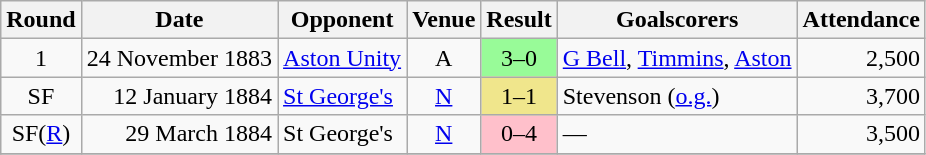<table class="wikitable">
<tr>
<th>Round</th>
<th>Date</th>
<th>Opponent</th>
<th>Venue</th>
<th>Result</th>
<th>Goalscorers</th>
<th>Attendance</th>
</tr>
<tr>
<td align="center">1</td>
<td align="right">24 November 1883</td>
<td><a href='#'>Aston Unity</a></td>
<td align="center">A</td>
<td align="center" bgcolor="PaleGreen">3–0</td>
<td><a href='#'>G Bell</a>, <a href='#'>Timmins</a>, <a href='#'>Aston</a></td>
<td align="right">2,500</td>
</tr>
<tr>
<td align="center">SF</td>
<td align="right">12 January 1884</td>
<td><a href='#'>St George's</a></td>
<td align="center"><a href='#'>N</a></td>
<td align="center" bgcolor="Khaki">1–1</td>
<td>Stevenson (<a href='#'>o.g.</a>)</td>
<td align="right">3,700</td>
</tr>
<tr>
<td align="center">SF(<a href='#'>R</a>)</td>
<td align="right">29 March 1884</td>
<td>St George's</td>
<td align="center"><a href='#'>N</a></td>
<td align="center" bgcolor="Pink">0–4</td>
<td>—</td>
<td align="right">3,500</td>
</tr>
<tr>
</tr>
</table>
